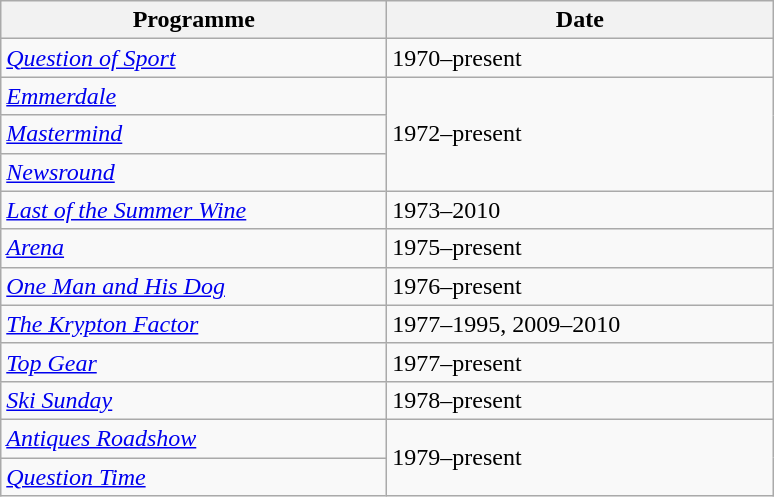<table class="wikitable">
<tr>
<th width=250>Programme</th>
<th width=250>Date</th>
</tr>
<tr>
<td><em><a href='#'>Question of Sport</a></em></td>
<td>1970–present</td>
</tr>
<tr>
<td><em><a href='#'>Emmerdale</a></em></td>
<td rowspan="3">1972–present</td>
</tr>
<tr>
<td><em><a href='#'>Mastermind</a></em></td>
</tr>
<tr>
<td><em><a href='#'>Newsround</a></em></td>
</tr>
<tr>
<td><em><a href='#'>Last of the Summer Wine</a></em></td>
<td>1973–2010</td>
</tr>
<tr>
<td><em><a href='#'>Arena</a></em></td>
<td>1975–present</td>
</tr>
<tr>
<td><em><a href='#'>One Man and His Dog</a></em></td>
<td>1976–present</td>
</tr>
<tr>
<td><em><a href='#'>The Krypton Factor</a></em></td>
<td>1977–1995, 2009–2010</td>
</tr>
<tr>
<td><em><a href='#'>Top Gear</a></em></td>
<td>1977–present</td>
</tr>
<tr>
<td><em><a href='#'>Ski Sunday</a></em></td>
<td>1978–present</td>
</tr>
<tr>
<td><em><a href='#'>Antiques Roadshow</a></em></td>
<td rowspan="2">1979–present</td>
</tr>
<tr>
<td><em><a href='#'>Question Time</a></em></td>
</tr>
</table>
